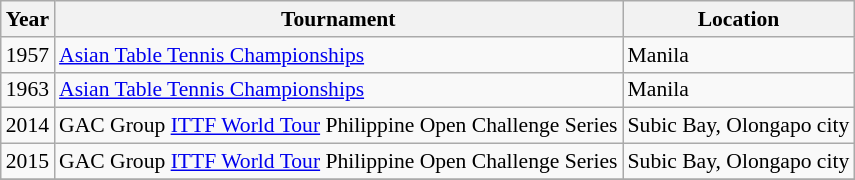<table class="wikitable" style="font-size:90%;">
<tr>
<th>Year</th>
<th>Tournament</th>
<th>Location</th>
</tr>
<tr>
<td>1957</td>
<td><a href='#'>Asian Table Tennis Championships</a></td>
<td>Manila</td>
</tr>
<tr>
<td>1963</td>
<td><a href='#'>Asian Table Tennis Championships</a></td>
<td>Manila</td>
</tr>
<tr>
<td>2014</td>
<td>GAC Group <a href='#'>ITTF World Tour</a> Philippine Open Challenge Series</td>
<td>Subic Bay, Olongapo city</td>
</tr>
<tr>
<td>2015</td>
<td>GAC Group <a href='#'>ITTF World Tour</a> Philippine Open Challenge Series</td>
<td>Subic Bay, Olongapo city</td>
</tr>
<tr>
</tr>
</table>
